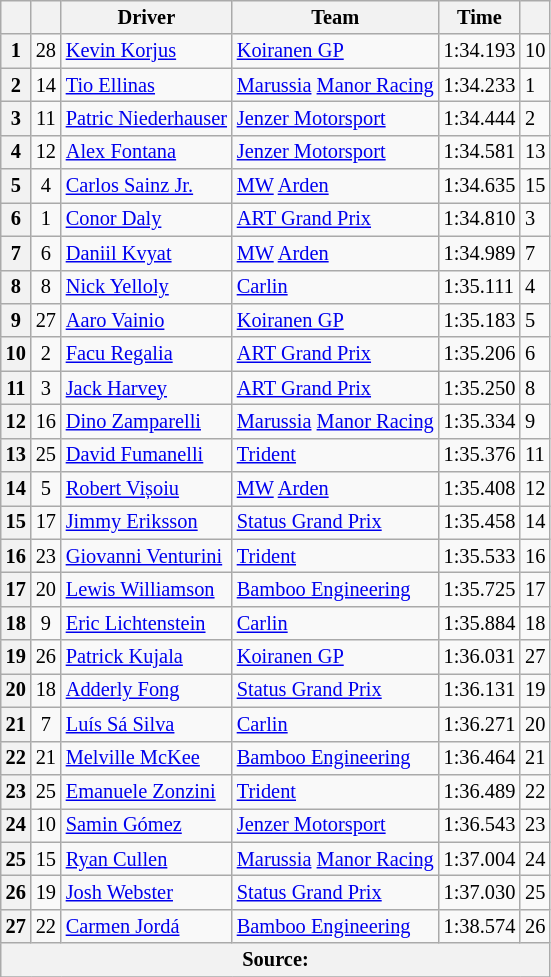<table class="wikitable" style="font-size:85%">
<tr>
<th></th>
<th></th>
<th>Driver</th>
<th>Team</th>
<th>Time</th>
<th></th>
</tr>
<tr>
<th>1</th>
<td align="center">28</td>
<td> <a href='#'>Kevin Korjus</a></td>
<td><a href='#'>Koiranen GP</a></td>
<td>1:34.193</td>
<td>10</td>
</tr>
<tr>
<th>2</th>
<td align="center">14</td>
<td> <a href='#'>Tio Ellinas</a></td>
<td><a href='#'>Marussia</a> <a href='#'>Manor Racing</a></td>
<td>1:34.233</td>
<td>1</td>
</tr>
<tr>
<th>3</th>
<td align="center">11</td>
<td> <a href='#'>Patric Niederhauser</a></td>
<td><a href='#'>Jenzer Motorsport</a></td>
<td>1:34.444</td>
<td>2</td>
</tr>
<tr>
<th>4</th>
<td align="center">12</td>
<td> <a href='#'>Alex Fontana</a></td>
<td><a href='#'>Jenzer Motorsport</a></td>
<td>1:34.581</td>
<td>13</td>
</tr>
<tr>
<th>5</th>
<td align="center">4</td>
<td> <a href='#'>Carlos Sainz Jr.</a></td>
<td><a href='#'>MW</a> <a href='#'>Arden</a></td>
<td>1:34.635</td>
<td>15</td>
</tr>
<tr>
<th>6</th>
<td align="center">1</td>
<td> <a href='#'>Conor Daly</a></td>
<td><a href='#'>ART Grand Prix</a></td>
<td>1:34.810</td>
<td>3</td>
</tr>
<tr>
<th>7</th>
<td align="center">6</td>
<td> <a href='#'>Daniil Kvyat</a></td>
<td><a href='#'>MW</a> <a href='#'>Arden</a></td>
<td>1:34.989</td>
<td>7</td>
</tr>
<tr>
<th>8</th>
<td align="center">8</td>
<td> <a href='#'>Nick Yelloly</a></td>
<td><a href='#'>Carlin</a></td>
<td>1:35.111</td>
<td>4</td>
</tr>
<tr>
<th>9</th>
<td align="center">27</td>
<td> <a href='#'>Aaro Vainio</a></td>
<td><a href='#'>Koiranen GP</a></td>
<td>1:35.183</td>
<td>5</td>
</tr>
<tr>
<th>10</th>
<td align="center">2</td>
<td> <a href='#'>Facu Regalia</a></td>
<td><a href='#'>ART Grand Prix</a></td>
<td>1:35.206</td>
<td>6</td>
</tr>
<tr>
<th>11</th>
<td align="center">3</td>
<td> <a href='#'>Jack Harvey</a></td>
<td><a href='#'>ART Grand Prix</a></td>
<td>1:35.250</td>
<td>8</td>
</tr>
<tr>
<th>12</th>
<td align="center">16</td>
<td> <a href='#'>Dino Zamparelli</a></td>
<td><a href='#'>Marussia</a> <a href='#'>Manor Racing</a></td>
<td>1:35.334</td>
<td>9</td>
</tr>
<tr>
<th>13</th>
<td align="center">25</td>
<td> <a href='#'>David Fumanelli</a></td>
<td><a href='#'>Trident</a></td>
<td>1:35.376</td>
<td>11</td>
</tr>
<tr>
<th>14</th>
<td align="center">5</td>
<td> <a href='#'>Robert Vișoiu</a></td>
<td><a href='#'>MW</a> <a href='#'>Arden</a></td>
<td>1:35.408</td>
<td>12</td>
</tr>
<tr>
<th>15</th>
<td align="center">17</td>
<td> <a href='#'>Jimmy Eriksson</a></td>
<td><a href='#'>Status Grand Prix</a></td>
<td>1:35.458</td>
<td>14</td>
</tr>
<tr>
<th>16</th>
<td align="center">23</td>
<td> <a href='#'>Giovanni Venturini</a></td>
<td><a href='#'>Trident</a></td>
<td>1:35.533</td>
<td>16</td>
</tr>
<tr>
<th>17</th>
<td align="center">20</td>
<td> <a href='#'>Lewis Williamson</a></td>
<td><a href='#'>Bamboo Engineering</a></td>
<td>1:35.725</td>
<td>17</td>
</tr>
<tr>
<th>18</th>
<td align="center">9</td>
<td> <a href='#'>Eric Lichtenstein</a></td>
<td><a href='#'>Carlin</a></td>
<td>1:35.884</td>
<td>18</td>
</tr>
<tr>
<th>19</th>
<td align="center">26</td>
<td> <a href='#'>Patrick Kujala</a></td>
<td><a href='#'>Koiranen GP</a></td>
<td>1:36.031</td>
<td>27</td>
</tr>
<tr>
<th>20</th>
<td align="center">18</td>
<td> <a href='#'>Adderly Fong</a></td>
<td><a href='#'>Status Grand Prix</a></td>
<td>1:36.131</td>
<td>19</td>
</tr>
<tr>
<th>21</th>
<td align="center">7</td>
<td> <a href='#'>Luís Sá Silva</a></td>
<td><a href='#'>Carlin</a></td>
<td>1:36.271</td>
<td>20</td>
</tr>
<tr>
<th>22</th>
<td align="center">21</td>
<td> <a href='#'>Melville McKee</a></td>
<td><a href='#'>Bamboo Engineering</a></td>
<td>1:36.464</td>
<td>21</td>
</tr>
<tr>
<th>23</th>
<td align="center">25</td>
<td> <a href='#'>Emanuele Zonzini</a></td>
<td><a href='#'>Trident</a></td>
<td>1:36.489</td>
<td>22</td>
</tr>
<tr>
<th>24</th>
<td align="center">10</td>
<td> <a href='#'>Samin Gómez</a></td>
<td><a href='#'>Jenzer Motorsport</a></td>
<td>1:36.543</td>
<td>23</td>
</tr>
<tr>
<th>25</th>
<td align="center">15</td>
<td> <a href='#'>Ryan Cullen</a></td>
<td><a href='#'>Marussia</a> <a href='#'>Manor Racing</a></td>
<td>1:37.004</td>
<td>24</td>
</tr>
<tr>
<th>26</th>
<td align="center">19</td>
<td> <a href='#'>Josh Webster</a></td>
<td><a href='#'>Status Grand Prix</a></td>
<td>1:37.030</td>
<td>25</td>
</tr>
<tr>
<th>27</th>
<td align="center">22</td>
<td> <a href='#'>Carmen Jordá</a></td>
<td><a href='#'>Bamboo Engineering</a></td>
<td>1:38.574</td>
<td>26</td>
</tr>
<tr>
<th colspan="6">Source:</th>
</tr>
<tr>
</tr>
</table>
